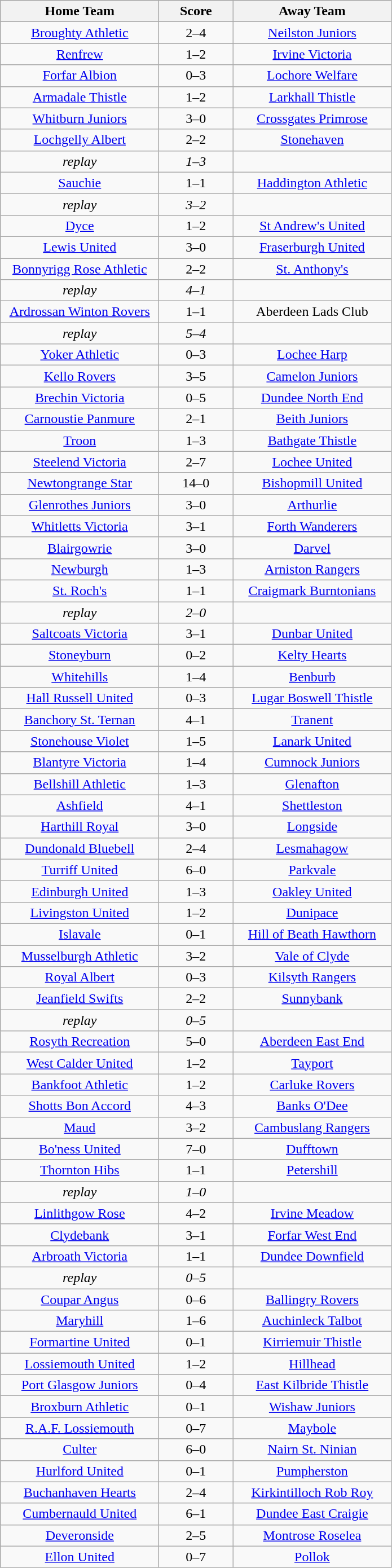<table class="wikitable" style="text-align: center">
<tr>
<th width=180>Home Team</th>
<th width=80>Score</th>
<th width=180>Away Team</th>
</tr>
<tr>
<td><a href='#'>Broughty Athletic</a></td>
<td>2–4</td>
<td><a href='#'>Neilston Juniors</a></td>
</tr>
<tr>
<td><a href='#'>Renfrew</a></td>
<td>1–2</td>
<td><a href='#'>Irvine Victoria</a></td>
</tr>
<tr>
<td><a href='#'>Forfar Albion</a></td>
<td>0–3</td>
<td><a href='#'>Lochore Welfare</a></td>
</tr>
<tr>
<td><a href='#'>Armadale Thistle</a></td>
<td>1–2</td>
<td><a href='#'>Larkhall Thistle</a></td>
</tr>
<tr>
<td><a href='#'>Whitburn Juniors</a></td>
<td>3–0</td>
<td><a href='#'>Crossgates Primrose</a></td>
</tr>
<tr>
<td><a href='#'>Lochgelly Albert</a></td>
<td>2–2</td>
<td><a href='#'>Stonehaven</a></td>
</tr>
<tr>
<td><em>replay</em></td>
<td><em>1–3</em></td>
<td></td>
</tr>
<tr>
<td><a href='#'>Sauchie</a></td>
<td>1–1</td>
<td><a href='#'>Haddington Athletic</a></td>
</tr>
<tr>
<td><em>replay</em></td>
<td><em>3–2</em></td>
<td></td>
</tr>
<tr>
<td><a href='#'>Dyce</a></td>
<td>1–2</td>
<td><a href='#'>St Andrew's United</a></td>
</tr>
<tr>
<td><a href='#'>Lewis United</a></td>
<td>3–0</td>
<td><a href='#'>Fraserburgh United</a></td>
</tr>
<tr>
<td><a href='#'>Bonnyrigg Rose Athletic</a></td>
<td>2–2</td>
<td><a href='#'>St. Anthony's</a></td>
</tr>
<tr>
<td><em>replay</em></td>
<td><em>4–1</em></td>
<td></td>
</tr>
<tr>
<td><a href='#'>Ardrossan Winton Rovers</a></td>
<td>1–1</td>
<td>Aberdeen Lads Club</td>
</tr>
<tr>
<td><em>replay</em></td>
<td><em>5–4</em></td>
<td></td>
</tr>
<tr>
<td><a href='#'>Yoker Athletic</a></td>
<td>0–3</td>
<td><a href='#'>Lochee Harp</a></td>
</tr>
<tr>
<td><a href='#'>Kello Rovers</a></td>
<td>3–5</td>
<td><a href='#'>Camelon Juniors</a></td>
</tr>
<tr>
<td><a href='#'>Brechin Victoria</a></td>
<td>0–5</td>
<td><a href='#'>Dundee North End</a></td>
</tr>
<tr>
<td><a href='#'>Carnoustie Panmure</a></td>
<td>2–1</td>
<td><a href='#'>Beith Juniors</a></td>
</tr>
<tr>
<td><a href='#'>Troon</a></td>
<td>1–3</td>
<td><a href='#'>Bathgate Thistle</a></td>
</tr>
<tr>
<td><a href='#'>Steelend Victoria</a></td>
<td>2–7</td>
<td><a href='#'>Lochee United</a></td>
</tr>
<tr>
<td><a href='#'>Newtongrange Star</a></td>
<td>14–0</td>
<td><a href='#'>Bishopmill United</a></td>
</tr>
<tr>
<td><a href='#'>Glenrothes Juniors</a></td>
<td>3–0</td>
<td><a href='#'>Arthurlie</a></td>
</tr>
<tr>
<td><a href='#'>Whitletts Victoria</a></td>
<td>3–1</td>
<td><a href='#'>Forth Wanderers</a></td>
</tr>
<tr>
<td><a href='#'>Blairgowrie</a></td>
<td>3–0</td>
<td><a href='#'>Darvel</a></td>
</tr>
<tr>
<td><a href='#'>Newburgh</a></td>
<td>1–3</td>
<td><a href='#'>Arniston Rangers</a></td>
</tr>
<tr>
<td><a href='#'>St. Roch's</a></td>
<td>1–1</td>
<td><a href='#'>Craigmark Burntonians</a></td>
</tr>
<tr>
<td><em>replay</em></td>
<td><em>2–0</em></td>
<td></td>
</tr>
<tr>
<td><a href='#'>Saltcoats Victoria</a></td>
<td>3–1</td>
<td><a href='#'>Dunbar United</a></td>
</tr>
<tr>
<td><a href='#'>Stoneyburn</a></td>
<td>0–2</td>
<td><a href='#'>Kelty Hearts</a></td>
</tr>
<tr>
<td><a href='#'>Whitehills</a></td>
<td>1–4</td>
<td><a href='#'>Benburb</a></td>
</tr>
<tr>
<td><a href='#'>Hall Russell United</a></td>
<td>0–3</td>
<td><a href='#'>Lugar Boswell Thistle</a></td>
</tr>
<tr>
<td><a href='#'>Banchory St. Ternan</a></td>
<td>4–1</td>
<td><a href='#'>Tranent</a></td>
</tr>
<tr>
<td><a href='#'>Stonehouse Violet</a></td>
<td>1–5</td>
<td><a href='#'>Lanark United</a></td>
</tr>
<tr>
<td><a href='#'>Blantyre Victoria</a></td>
<td>1–4</td>
<td><a href='#'>Cumnock Juniors</a></td>
</tr>
<tr>
<td><a href='#'>Bellshill Athletic</a></td>
<td>1–3</td>
<td><a href='#'>Glenafton</a></td>
</tr>
<tr>
<td><a href='#'>Ashfield</a></td>
<td>4–1</td>
<td><a href='#'>Shettleston</a></td>
</tr>
<tr>
<td><a href='#'>Harthill Royal</a></td>
<td>3–0</td>
<td><a href='#'>Longside</a></td>
</tr>
<tr>
<td><a href='#'>Dundonald Bluebell</a></td>
<td>2–4</td>
<td><a href='#'>Lesmahagow</a></td>
</tr>
<tr>
<td><a href='#'>Turriff United</a></td>
<td>6–0</td>
<td><a href='#'>Parkvale</a></td>
</tr>
<tr>
<td><a href='#'>Edinburgh United</a></td>
<td>1–3</td>
<td><a href='#'>Oakley United</a></td>
</tr>
<tr>
<td><a href='#'>Livingston United</a></td>
<td>1–2</td>
<td><a href='#'>Dunipace</a></td>
</tr>
<tr>
<td><a href='#'>Islavale</a></td>
<td>0–1</td>
<td><a href='#'>Hill of Beath Hawthorn</a></td>
</tr>
<tr>
<td><a href='#'>Musselburgh Athletic</a></td>
<td>3–2</td>
<td><a href='#'>Vale of Clyde</a></td>
</tr>
<tr>
<td><a href='#'>Royal Albert</a></td>
<td>0–3</td>
<td><a href='#'>Kilsyth Rangers</a></td>
</tr>
<tr>
<td><a href='#'>Jeanfield Swifts</a></td>
<td>2–2</td>
<td><a href='#'>Sunnybank</a></td>
</tr>
<tr>
<td><em>replay</em></td>
<td><em>0–5</em></td>
<td></td>
</tr>
<tr>
<td><a href='#'>Rosyth Recreation</a></td>
<td>5–0</td>
<td><a href='#'>Aberdeen East End</a></td>
</tr>
<tr>
<td><a href='#'>West Calder United</a></td>
<td>1–2</td>
<td><a href='#'>Tayport</a></td>
</tr>
<tr>
<td><a href='#'>Bankfoot Athletic</a></td>
<td>1–2</td>
<td><a href='#'>Carluke Rovers</a></td>
</tr>
<tr>
<td><a href='#'>Shotts Bon Accord</a></td>
<td>4–3</td>
<td><a href='#'>Banks O'Dee</a></td>
</tr>
<tr>
<td><a href='#'>Maud</a></td>
<td>3–2</td>
<td><a href='#'>Cambuslang Rangers</a></td>
</tr>
<tr>
<td><a href='#'>Bo'ness United</a></td>
<td>7–0</td>
<td><a href='#'>Dufftown</a></td>
</tr>
<tr>
<td><a href='#'>Thornton Hibs</a></td>
<td>1–1</td>
<td><a href='#'>Petershill</a></td>
</tr>
<tr>
<td><em>replay</em></td>
<td><em>1–0</em></td>
<td></td>
</tr>
<tr>
<td><a href='#'>Linlithgow Rose</a></td>
<td>4–2</td>
<td><a href='#'>Irvine Meadow</a></td>
</tr>
<tr>
<td><a href='#'>Clydebank</a></td>
<td>3–1</td>
<td><a href='#'>Forfar West End</a></td>
</tr>
<tr>
<td><a href='#'>Arbroath Victoria</a></td>
<td>1–1</td>
<td><a href='#'>Dundee Downfield</a></td>
</tr>
<tr>
<td><em>replay</em></td>
<td><em>0–5</em></td>
<td></td>
</tr>
<tr>
<td><a href='#'>Coupar Angus</a></td>
<td>0–6</td>
<td><a href='#'>Ballingry Rovers</a></td>
</tr>
<tr>
<td><a href='#'>Maryhill</a></td>
<td>1–6</td>
<td><a href='#'>Auchinleck Talbot</a></td>
</tr>
<tr>
<td><a href='#'>Formartine United</a></td>
<td>0–1</td>
<td><a href='#'>Kirriemuir Thistle</a></td>
</tr>
<tr>
<td><a href='#'>Lossiemouth United</a></td>
<td>1–2</td>
<td><a href='#'>Hillhead</a></td>
</tr>
<tr>
<td><a href='#'>Port Glasgow Juniors</a></td>
<td>0–4</td>
<td><a href='#'>East Kilbride Thistle</a></td>
</tr>
<tr>
<td><a href='#'>Broxburn Athletic</a></td>
<td>0–1</td>
<td><a href='#'>Wishaw Juniors</a></td>
</tr>
<tr>
<td><a href='#'>R.A.F. Lossiemouth</a></td>
<td>0–7</td>
<td><a href='#'>Maybole</a></td>
</tr>
<tr>
<td><a href='#'>Culter</a></td>
<td>6–0</td>
<td><a href='#'>Nairn St. Ninian</a></td>
</tr>
<tr>
<td><a href='#'>Hurlford United</a></td>
<td>0–1</td>
<td><a href='#'>Pumpherston</a></td>
</tr>
<tr>
<td><a href='#'>Buchanhaven Hearts</a></td>
<td>2–4</td>
<td><a href='#'>Kirkintilloch Rob Roy</a></td>
</tr>
<tr>
<td><a href='#'>Cumbernauld United</a></td>
<td>6–1</td>
<td><a href='#'>Dundee East Craigie</a></td>
</tr>
<tr>
<td><a href='#'>Deveronside</a></td>
<td>2–5</td>
<td><a href='#'>Montrose Roselea</a></td>
</tr>
<tr>
<td><a href='#'>Ellon United</a></td>
<td>0–7</td>
<td><a href='#'>Pollok</a></td>
</tr>
</table>
